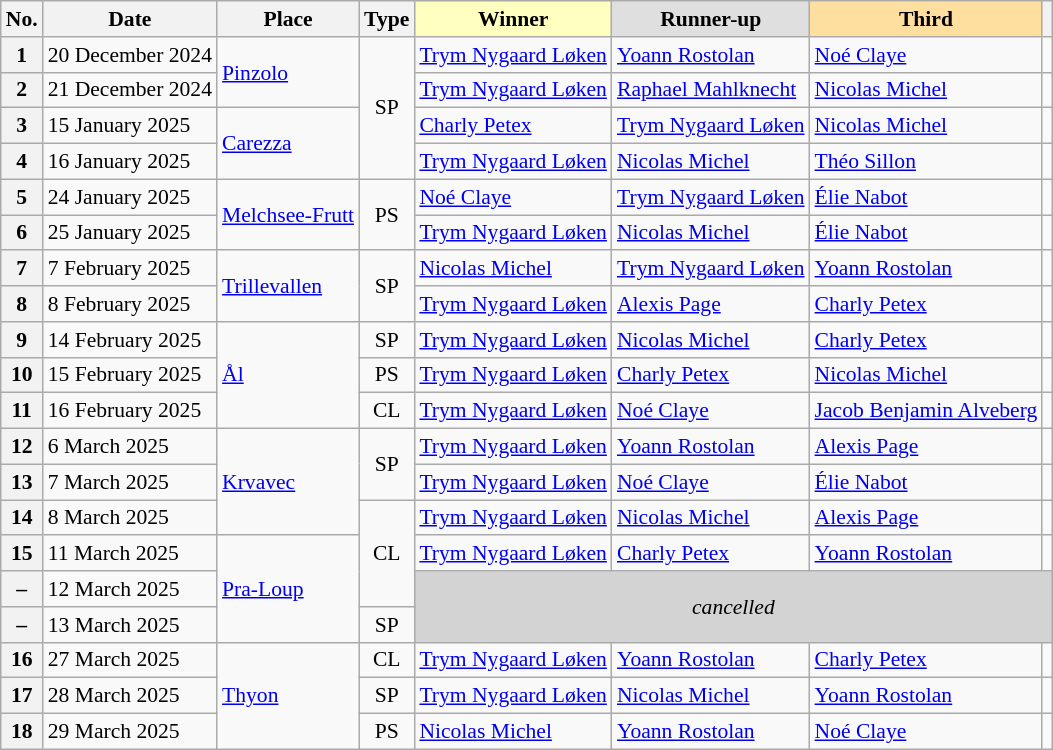<table class="wikitable" style="font-size: 90%;">
<tr>
<th>No.</th>
<th>Date</th>
<th>Place</th>
<th>Type</th>
<th style="background:#ffffbf;">Winner</th>
<th style="background:#dfdfdf;">Runner-up</th>
<th style="background:#ffdf9f;">Third</th>
<th></th>
</tr>
<tr>
<th>1</th>
<td>20 December 2024</td>
<td rowspan="2"> <a href='#'>Pinzolo</a></td>
<td rowspan="4" align="center">SP</td>
<td> <a href='#'>Trym Nygaard Løken</a></td>
<td> <a href='#'>Yoann Rostolan</a></td>
<td> <a href='#'>Noé Claye</a></td>
<td align="center"></td>
</tr>
<tr>
<th>2</th>
<td>21 December 2024</td>
<td> <a href='#'>Trym Nygaard Løken</a></td>
<td> <a href='#'>Raphael Mahlknecht</a></td>
<td> <a href='#'>Nicolas Michel</a></td>
<td align="center"></td>
</tr>
<tr>
<th>3</th>
<td>15 January 2025</td>
<td rowspan="2"> <a href='#'>Carezza</a></td>
<td> <a href='#'>Charly Petex</a></td>
<td> <a href='#'>Trym Nygaard Løken</a></td>
<td> <a href='#'>Nicolas Michel</a></td>
<td align="center"></td>
</tr>
<tr>
<th>4</th>
<td>16 January 2025</td>
<td> <a href='#'>Trym Nygaard Løken</a></td>
<td> <a href='#'>Nicolas Michel</a></td>
<td> <a href='#'>Théo Sillon</a></td>
<td align="center"></td>
</tr>
<tr>
<th>5</th>
<td>24 January 2025</td>
<td rowspan="2"> <a href='#'>Melchsee-Frutt</a></td>
<td rowspan="2" align="center">PS</td>
<td> <a href='#'>Noé Claye</a></td>
<td> <a href='#'>Trym Nygaard Løken</a></td>
<td> <a href='#'>Élie Nabot</a></td>
<td align="center"></td>
</tr>
<tr>
<th>6</th>
<td>25 January 2025</td>
<td> <a href='#'>Trym Nygaard Løken</a></td>
<td> <a href='#'>Nicolas Michel</a></td>
<td> <a href='#'>Élie Nabot</a></td>
<td align="center"></td>
</tr>
<tr>
<th>7</th>
<td>7 February 2025</td>
<td rowspan="2"> <a href='#'>Trillevallen</a></td>
<td rowspan="2" align="center">SP</td>
<td> <a href='#'>Nicolas Michel</a></td>
<td> <a href='#'>Trym Nygaard Løken</a></td>
<td> <a href='#'>Yoann Rostolan</a></td>
<td align="center"></td>
</tr>
<tr>
<th>8</th>
<td>8 February 2025</td>
<td> <a href='#'>Trym Nygaard Løken</a></td>
<td> <a href='#'>Alexis Page</a></td>
<td> <a href='#'>Charly Petex</a></td>
<td align="center"></td>
</tr>
<tr>
<th>9</th>
<td>14 February 2025</td>
<td rowspan="3"> <a href='#'>Ål</a></td>
<td align="center">SP</td>
<td> <a href='#'>Trym Nygaard Løken</a></td>
<td> <a href='#'>Nicolas Michel</a></td>
<td> <a href='#'>Charly Petex</a></td>
<td align="center"></td>
</tr>
<tr>
<th>10</th>
<td>15 February 2025</td>
<td align="center">PS</td>
<td> <a href='#'>Trym Nygaard Løken</a></td>
<td> <a href='#'>Charly Petex</a></td>
<td> <a href='#'>Nicolas Michel</a></td>
<td align="center"></td>
</tr>
<tr>
<th>11</th>
<td>16 February 2025</td>
<td align="center">CL</td>
<td> <a href='#'>Trym Nygaard Løken</a></td>
<td> <a href='#'>Noé Claye</a></td>
<td> <a href='#'>Jacob Benjamin Alveberg</a></td>
<td align="center"></td>
</tr>
<tr>
<th>12</th>
<td>6 March 2025</td>
<td rowspan="3"> <a href='#'>Krvavec</a></td>
<td rowspan="2" align="center">SP</td>
<td> <a href='#'>Trym Nygaard Løken</a></td>
<td> <a href='#'>Yoann Rostolan</a></td>
<td> <a href='#'>Alexis Page</a></td>
<td align="center"></td>
</tr>
<tr>
<th>13</th>
<td>7 March 2025</td>
<td> <a href='#'>Trym Nygaard Løken</a></td>
<td> <a href='#'>Noé Claye</a></td>
<td> <a href='#'>Élie Nabot</a></td>
<td align="center"></td>
</tr>
<tr>
<th>14</th>
<td>8 March 2025</td>
<td rowspan="3" align="center">CL</td>
<td> <a href='#'>Trym Nygaard Løken</a></td>
<td> <a href='#'>Nicolas Michel</a></td>
<td> <a href='#'>Alexis Page</a></td>
<td align="center"></td>
</tr>
<tr>
<th>15</th>
<td>11 March 2025</td>
<td rowspan="3"> <a href='#'>Pra-Loup</a></td>
<td> <a href='#'>Trym Nygaard Løken</a></td>
<td> <a href='#'>Charly Petex</a></td>
<td> <a href='#'>Yoann Rostolan</a></td>
<td align="center"></td>
</tr>
<tr>
<th>–</th>
<td>12 March 2025</td>
<td colspan="4" rowspan="2" align="center" style="background:#D3D3D3"><em>cancelled</em></td>
</tr>
<tr>
<th>–</th>
<td>13 March 2025</td>
<td align="center">SP</td>
</tr>
<tr>
<th>16</th>
<td>27 March 2025</td>
<td rowspan="3"> <a href='#'>Thyon</a></td>
<td align="center">CL</td>
<td> <a href='#'>Trym Nygaard Løken</a></td>
<td> <a href='#'>Yoann Rostolan</a></td>
<td> <a href='#'>Charly Petex</a></td>
<td align="center"></td>
</tr>
<tr>
<th>17</th>
<td>28 March 2025</td>
<td align="center">SP</td>
<td> <a href='#'>Trym Nygaard Løken</a></td>
<td> <a href='#'>Nicolas Michel</a></td>
<td> <a href='#'>Yoann Rostolan</a></td>
<td align="center"></td>
</tr>
<tr>
<th>18</th>
<td>29 March 2025</td>
<td align="center">PS</td>
<td> <a href='#'>Nicolas Michel</a></td>
<td> <a href='#'>Yoann Rostolan</a></td>
<td> <a href='#'>Noé Claye</a></td>
<td align="center"></td>
</tr>
</table>
